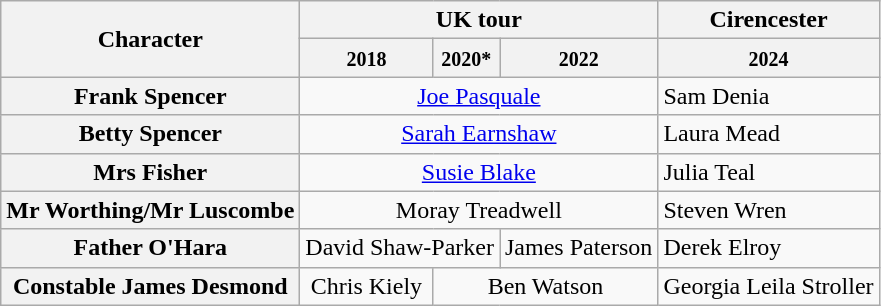<table class="wikitable">
<tr>
<th rowspan="2">Character</th>
<th colspan="3">UK tour</th>
<th>Cirencester</th>
</tr>
<tr>
<th><small>2018</small></th>
<th><small>2020*</small></th>
<th><small>2022</small></th>
<th><small>2024</small></th>
</tr>
<tr>
<th>Frank Spencer</th>
<td colspan="3" align="center"><a href='#'>Joe Pasquale</a></td>
<td>Sam Denia</td>
</tr>
<tr>
<th>Betty Spencer</th>
<td colspan="3" align="center"><a href='#'>Sarah Earnshaw</a></td>
<td>Laura Mead</td>
</tr>
<tr>
<th>Mrs Fisher</th>
<td colspan="3" align="center"><a href='#'>Susie Blake</a></td>
<td>Julia Teal</td>
</tr>
<tr>
<th>Mr Worthing/Mr Luscombe</th>
<td colspan="3" align="center">Moray Treadwell</td>
<td>Steven Wren</td>
</tr>
<tr>
<th>Father O'Hara</th>
<td colspan="2" align="center">David Shaw-Parker</td>
<td align="center">James Paterson</td>
<td>Derek Elroy</td>
</tr>
<tr>
<th>Constable James Desmond</th>
<td align="center">Chris Kiely</td>
<td colspan="2" align="center">Ben Watson</td>
<td>Georgia Leila Stroller</td>
</tr>
</table>
